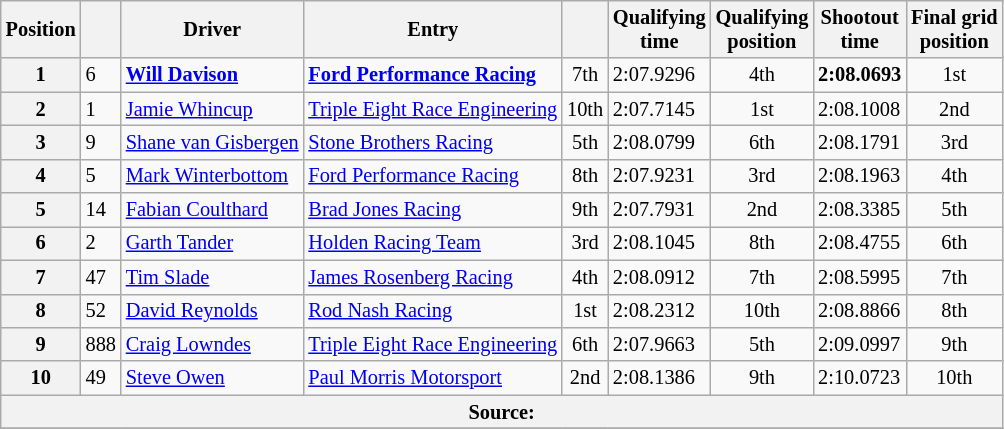<table class="wikitable" style="font-size: 85%;">
<tr>
<th>Position</th>
<th></th>
<th>Driver</th>
<th>Entry</th>
<th></th>
<th>Qualifying<br>time</th>
<th>Qualifying<br>position</th>
<th>Shootout<br>time</th>
<th>Final grid<br>position</th>
</tr>
<tr>
<th>1</th>
<td>6</td>
<td> <strong><a href='#'>Will Davison</a></strong></td>
<td><strong><a href='#'>Ford Performance Racing</a></strong></td>
<td align="center">7th</td>
<td>2:07.9296</td>
<td align="center">4th</td>
<td><strong>2:08.0693</strong></td>
<td align="center">1st</td>
</tr>
<tr>
<th>2</th>
<td>1</td>
<td> <a href='#'>Jamie Whincup</a></td>
<td><a href='#'>Triple Eight Race Engineering</a></td>
<td align="center">10th</td>
<td>2:07.7145</td>
<td align="center">1st</td>
<td>2:08.1008</td>
<td align="center">2nd</td>
</tr>
<tr>
<th>3</th>
<td>9</td>
<td> <a href='#'>Shane van Gisbergen</a></td>
<td><a href='#'>Stone Brothers Racing</a></td>
<td align="center">5th</td>
<td>2:08.0799</td>
<td align="center">6th</td>
<td>2:08.1791</td>
<td align="center">3rd</td>
</tr>
<tr>
<th>4</th>
<td>5</td>
<td> <a href='#'>Mark Winterbottom</a></td>
<td><a href='#'>Ford Performance Racing</a></td>
<td align="center">8th</td>
<td>2:07.9231</td>
<td align="center">3rd</td>
<td>2:08.1963</td>
<td align="center">4th</td>
</tr>
<tr>
<th>5</th>
<td>14</td>
<td> <a href='#'>Fabian Coulthard</a></td>
<td><a href='#'>Brad Jones Racing</a></td>
<td align="center">9th</td>
<td>2:07.7931</td>
<td align="center">2nd</td>
<td>2:08.3385</td>
<td align="center">5th</td>
</tr>
<tr>
<th>6</th>
<td>2</td>
<td> <a href='#'>Garth Tander</a></td>
<td><a href='#'>Holden Racing Team</a></td>
<td align="center">3rd</td>
<td>2:08.1045</td>
<td align="center">8th</td>
<td>2:08.4755</td>
<td align="center">6th</td>
</tr>
<tr>
<th>7</th>
<td>47</td>
<td> <a href='#'>Tim Slade</a></td>
<td><a href='#'>James Rosenberg Racing</a></td>
<td align="center">4th</td>
<td>2:08.0912</td>
<td align="center">7th</td>
<td>2:08.5995</td>
<td align="center">7th</td>
</tr>
<tr>
<th>8</th>
<td>52</td>
<td> <a href='#'>David Reynolds</a></td>
<td><a href='#'>Rod Nash Racing</a></td>
<td align="center">1st</td>
<td>2:08.2312</td>
<td align="center">10th</td>
<td>2:08.8866</td>
<td align="center">8th</td>
</tr>
<tr>
<th>9</th>
<td>888</td>
<td> <a href='#'>Craig Lowndes</a></td>
<td><a href='#'>Triple Eight Race Engineering</a></td>
<td align="center">6th</td>
<td>2:07.9663</td>
<td align="center">5th</td>
<td>2:09.0997</td>
<td align="center">9th</td>
</tr>
<tr>
<th>10</th>
<td>49</td>
<td> <a href='#'>Steve Owen</a></td>
<td><a href='#'>Paul Morris Motorsport</a></td>
<td align="center">2nd</td>
<td>2:08.1386</td>
<td align="center">9th</td>
<td>2:10.0723</td>
<td align="center">10th</td>
</tr>
<tr>
<th colspan="9">Source:</th>
</tr>
<tr>
</tr>
</table>
